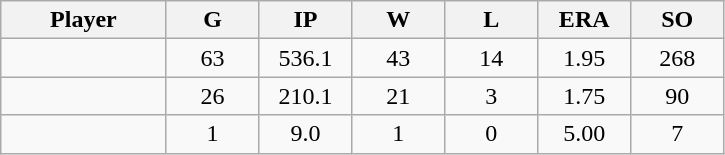<table class="wikitable sortable">
<tr>
<th bgcolor="#DDDDFF" width="16%">Player</th>
<th bgcolor="#DDDDFF" width="9%">G</th>
<th bgcolor="#DDDDFF" width="9%">IP</th>
<th bgcolor="#DDDDFF" width="9%">W</th>
<th bgcolor="#DDDDFF" width="9%">L</th>
<th bgcolor="#DDDDFF" width="9%">ERA</th>
<th bgcolor="#DDDDFF" width="9%">SO</th>
</tr>
<tr align="center">
<td></td>
<td>63</td>
<td>536.1</td>
<td>43</td>
<td>14</td>
<td>1.95</td>
<td>268</td>
</tr>
<tr align="center">
<td></td>
<td>26</td>
<td>210.1</td>
<td>21</td>
<td>3</td>
<td>1.75</td>
<td>90</td>
</tr>
<tr align="center">
<td></td>
<td>1</td>
<td>9.0</td>
<td>1</td>
<td>0</td>
<td>5.00</td>
<td>7</td>
</tr>
</table>
